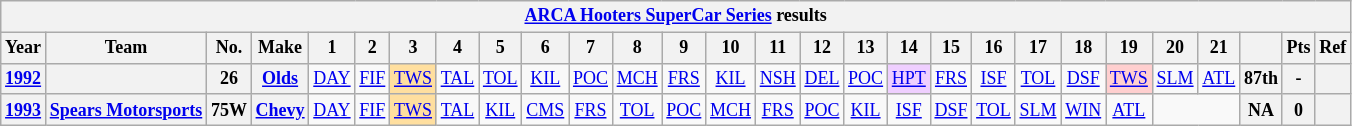<table class="wikitable" style="text-align:center; font-size:75%">
<tr>
<th colspan=45><a href='#'>ARCA Hooters SuperCar Series</a> results</th>
</tr>
<tr>
<th>Year</th>
<th>Team</th>
<th>No.</th>
<th>Make</th>
<th>1</th>
<th>2</th>
<th>3</th>
<th>4</th>
<th>5</th>
<th>6</th>
<th>7</th>
<th>8</th>
<th>9</th>
<th>10</th>
<th>11</th>
<th>12</th>
<th>13</th>
<th>14</th>
<th>15</th>
<th>16</th>
<th>17</th>
<th>18</th>
<th>19</th>
<th>20</th>
<th>21</th>
<th></th>
<th>Pts</th>
<th>Ref</th>
</tr>
<tr>
<th><a href='#'>1992</a></th>
<th></th>
<th>26</th>
<th><a href='#'>Olds</a></th>
<td><a href='#'>DAY</a></td>
<td><a href='#'>FIF</a></td>
<td style="background:#FFDF9F;"><a href='#'>TWS</a><br></td>
<td><a href='#'>TAL</a></td>
<td><a href='#'>TOL</a></td>
<td><a href='#'>KIL</a></td>
<td><a href='#'>POC</a></td>
<td><a href='#'>MCH</a></td>
<td><a href='#'>FRS</a></td>
<td><a href='#'>KIL</a></td>
<td><a href='#'>NSH</a></td>
<td><a href='#'>DEL</a></td>
<td><a href='#'>POC</a></td>
<td style="background:#EFCFFF;"><a href='#'>HPT</a><br></td>
<td><a href='#'>FRS</a></td>
<td><a href='#'>ISF</a></td>
<td><a href='#'>TOL</a></td>
<td><a href='#'>DSF</a></td>
<td style="background:#FFCFCF;"><a href='#'>TWS</a><br></td>
<td><a href='#'>SLM</a></td>
<td><a href='#'>ATL</a></td>
<th>87th</th>
<th>-</th>
<th></th>
</tr>
<tr>
<th><a href='#'>1993</a></th>
<th><a href='#'>Spears Motorsports</a></th>
<th>75W</th>
<th><a href='#'>Chevy</a></th>
<td><a href='#'>DAY</a></td>
<td><a href='#'>FIF</a></td>
<td style="background:#FFDF9F;"><a href='#'>TWS</a><br></td>
<td><a href='#'>TAL</a></td>
<td><a href='#'>KIL</a></td>
<td><a href='#'>CMS</a></td>
<td><a href='#'>FRS</a></td>
<td><a href='#'>TOL</a></td>
<td><a href='#'>POC</a></td>
<td><a href='#'>MCH</a></td>
<td><a href='#'>FRS</a></td>
<td><a href='#'>POC</a></td>
<td><a href='#'>KIL</a></td>
<td><a href='#'>ISF</a></td>
<td><a href='#'>DSF</a></td>
<td><a href='#'>TOL</a></td>
<td><a href='#'>SLM</a></td>
<td><a href='#'>WIN</a></td>
<td><a href='#'>ATL</a></td>
<td colspan=2></td>
<th>NA</th>
<th>0</th>
<th></th>
</tr>
</table>
